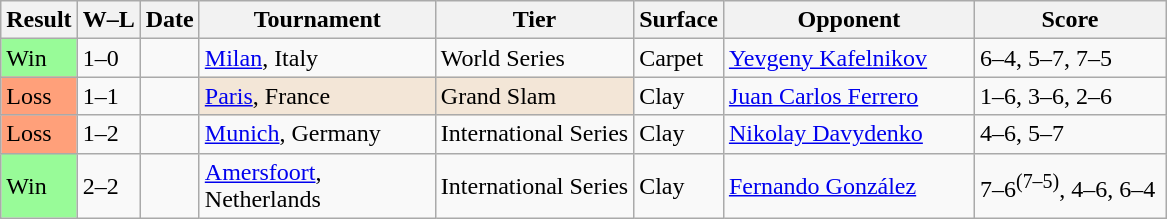<table class="sortable wikitable">
<tr>
<th>Result</th>
<th class="unsortable">W–L</th>
<th>Date</th>
<th style="width:150px">Tournament</th>
<th>Tier</th>
<th>Surface</th>
<th style="width:160px">Opponent</th>
<th style="width:120px" class="unsortable">Score</th>
</tr>
<tr>
<td style="background:#98fb98;">Win</td>
<td>1–0</td>
<td><a href='#'></a></td>
<td><a href='#'>Milan</a>, Italy</td>
<td>World Series</td>
<td>Carpet</td>
<td> <a href='#'>Yevgeny Kafelnikov</a></td>
<td>6–4, 5–7, 7–5</td>
</tr>
<tr>
<td style="background:#ffa07a;">Loss</td>
<td>1–1</td>
<td><a href='#'></a></td>
<td style="background:#f3e6d7;"><a href='#'>Paris</a>, France</td>
<td style="background:#f3e6d7;">Grand Slam</td>
<td>Clay</td>
<td> <a href='#'>Juan Carlos Ferrero</a></td>
<td>1–6, 3–6, 2–6</td>
</tr>
<tr>
<td style="background:#ffa07a;">Loss</td>
<td>1–2</td>
<td><a href='#'></a></td>
<td><a href='#'>Munich</a>, Germany</td>
<td>International Series</td>
<td>Clay</td>
<td> <a href='#'>Nikolay Davydenko</a></td>
<td>4–6, 5–7</td>
</tr>
<tr>
<td style="background:#98fb98;">Win</td>
<td>2–2</td>
<td><a href='#'></a></td>
<td><a href='#'>Amersfoort</a>, Netherlands</td>
<td>International Series</td>
<td>Clay</td>
<td> <a href='#'>Fernando González</a></td>
<td>7–6<sup>(7–5)</sup>, 4–6, 6–4</td>
</tr>
</table>
